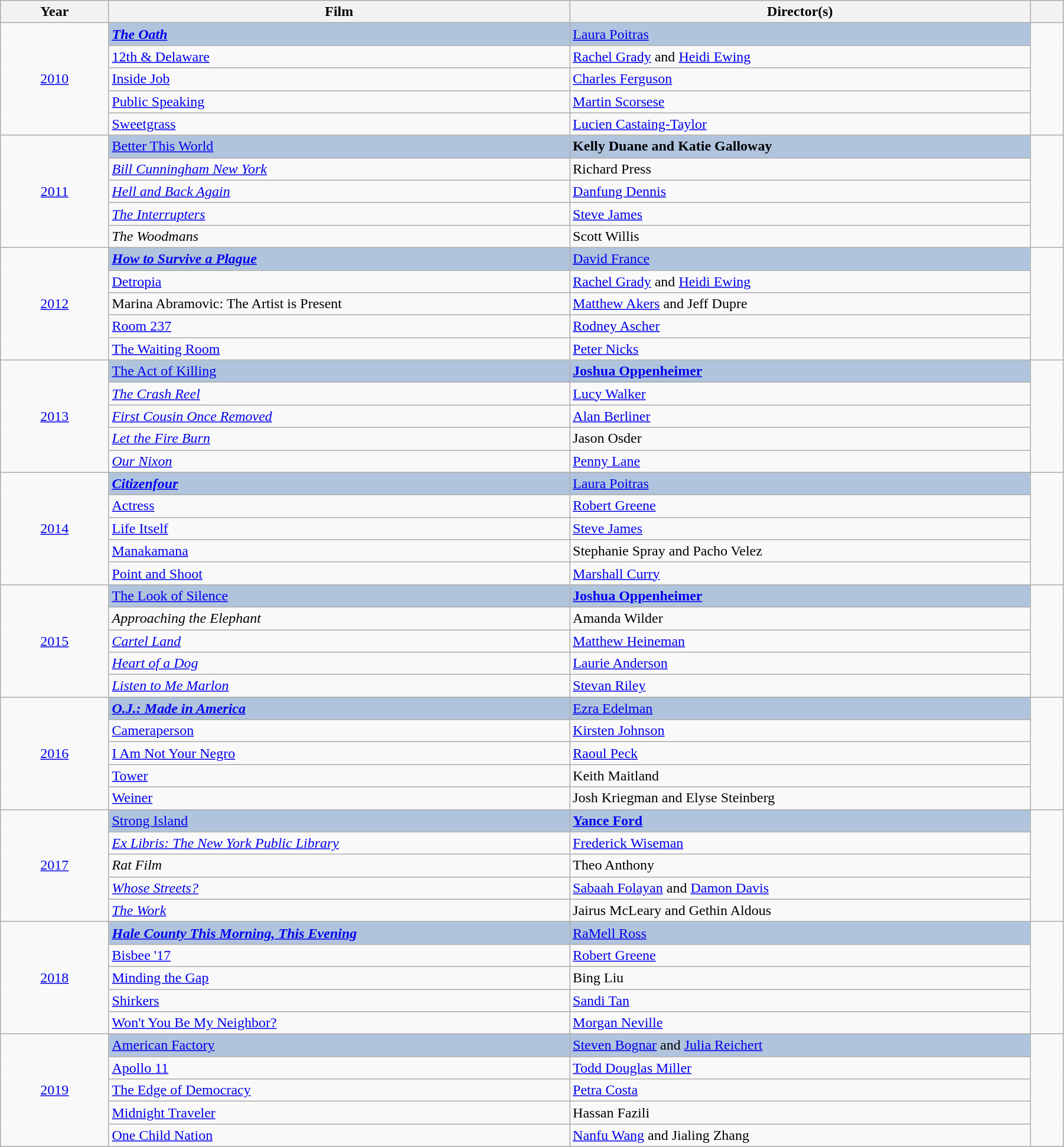<table class="wikitable" width="95%" cellpadding="5">
<tr>
<th width="100"><strong>Year</strong></th>
<th width="450"><strong>Film</strong></th>
<th width="450"><strong>Director(s)</strong></th>
<th width="25"><strong></strong></th>
</tr>
<tr>
<td rowspan="5" style="text-align:center;"><a href='#'>2010</a></td>
<td style="background:#B0C4DE"><strong><em><a href='#'>The Oath</a><em> <strong></td>
<td style="background:#B0C4DE"></strong><a href='#'>Laura Poitras</a><strong></td>
<td rowspan="5" style="text-align:center;"></td>
</tr>
<tr>
<td></em><a href='#'>12th & Delaware</a><em></td>
<td><a href='#'>Rachel Grady</a> and <a href='#'>Heidi Ewing</a></td>
</tr>
<tr>
<td></em><a href='#'>Inside Job</a><em></td>
<td><a href='#'>Charles Ferguson</a></td>
</tr>
<tr>
<td></em><a href='#'>Public Speaking</a><em></td>
<td><a href='#'>Martin Scorsese</a></td>
</tr>
<tr>
<td></em><a href='#'>Sweetgrass</a><em></td>
<td><a href='#'>Lucien Castaing-Taylor</a></td>
</tr>
<tr>
<td rowspan="5" style="text-align:center;"><a href='#'>2011</a></td>
<td style="background:#B0C4DE"></em></strong><a href='#'>Better This World</a></em> </strong></td>
<td style="background:#B0C4DE"><strong>Kelly Duane and Katie Galloway</strong></td>
<td rowspan="5" style="text-align:center;"></td>
</tr>
<tr>
<td><em><a href='#'>Bill Cunningham New York</a></em></td>
<td>Richard Press</td>
</tr>
<tr>
<td><em><a href='#'>Hell and Back Again</a></em></td>
<td><a href='#'>Danfung Dennis</a></td>
</tr>
<tr>
<td><em><a href='#'>The Interrupters</a></em></td>
<td><a href='#'>Steve James</a></td>
</tr>
<tr>
<td><em>The Woodmans</em></td>
<td>Scott Willis</td>
</tr>
<tr>
<td rowspan="5" style="text-align:center;"><a href='#'>2012</a></td>
<td style="background:#B0C4DE"><strong><em><a href='#'>How to Survive a Plague</a><em> <strong></td>
<td style="background:#B0C4DE"></strong><a href='#'>David France</a><strong></td>
<td rowspan="5" style="text-align:center;"><br></td>
</tr>
<tr>
<td></em><a href='#'>Detropia</a><em></td>
<td><a href='#'>Rachel Grady</a> and <a href='#'>Heidi Ewing</a></td>
</tr>
<tr>
<td></em>Marina Abramovic: The Artist is Present<em></td>
<td><a href='#'>Matthew Akers</a> and Jeff Dupre</td>
</tr>
<tr>
<td></em><a href='#'>Room 237</a><em></td>
<td><a href='#'>Rodney Ascher</a></td>
</tr>
<tr>
<td></em><a href='#'>The Waiting Room</a><em></td>
<td><a href='#'>Peter Nicks</a></td>
</tr>
<tr>
<td rowspan="5" style="text-align:center;"><a href='#'>2013</a></td>
<td style="background:#B0C4DE"></em></strong><a href='#'>The Act of Killing</a></em> </strong></td>
<td style="background:#B0C4DE"><strong><a href='#'>Joshua Oppenheimer</a></strong></td>
<td rowspan="5" style="text-align:center;"></td>
</tr>
<tr>
<td><em><a href='#'>The Crash Reel</a></em></td>
<td><a href='#'>Lucy Walker</a></td>
</tr>
<tr>
<td><em><a href='#'>First Cousin Once Removed</a></em></td>
<td><a href='#'>Alan Berliner</a></td>
</tr>
<tr>
<td><em><a href='#'>Let the Fire Burn</a></em></td>
<td>Jason Osder</td>
</tr>
<tr>
<td><em><a href='#'>Our Nixon</a></em></td>
<td><a href='#'>Penny Lane</a></td>
</tr>
<tr>
<td rowspan="5" style="text-align:center;"><a href='#'>2014</a></td>
<td style="background:#B0C4DE"><strong><em><a href='#'>Citizenfour</a><em> <strong></td>
<td style="background:#B0C4DE"></strong><a href='#'>Laura Poitras</a><strong></td>
<td rowspan="5" style="text-align:center;"></td>
</tr>
<tr>
<td></em><a href='#'>Actress</a><em></td>
<td><a href='#'>Robert Greene</a></td>
</tr>
<tr>
<td></em><a href='#'>Life Itself</a><em></td>
<td><a href='#'>Steve James</a></td>
</tr>
<tr>
<td></em><a href='#'>Manakamana</a><em></td>
<td>Stephanie Spray and Pacho Velez</td>
</tr>
<tr>
<td></em><a href='#'>Point and Shoot</a><em></td>
<td><a href='#'>Marshall Curry</a></td>
</tr>
<tr>
<td rowspan="5" style="text-align:center;"><a href='#'>2015</a></td>
<td style="background:#B0C4DE"></em></strong><a href='#'>The Look of Silence</a></em> </strong></td>
<td style="background:#B0C4DE"><strong><a href='#'>Joshua Oppenheimer</a></strong></td>
<td rowspan="5" style="text-align:center;"></td>
</tr>
<tr>
<td><em>Approaching the Elephant</em></td>
<td>Amanda Wilder</td>
</tr>
<tr>
<td><em><a href='#'>Cartel Land</a></em></td>
<td><a href='#'>Matthew Heineman</a></td>
</tr>
<tr>
<td><em><a href='#'>Heart of a Dog</a></em></td>
<td><a href='#'>Laurie Anderson</a></td>
</tr>
<tr>
<td><em><a href='#'>Listen to Me Marlon</a></em></td>
<td><a href='#'>Stevan Riley</a></td>
</tr>
<tr>
<td rowspan="5" style="text-align:center;"><a href='#'>2016</a></td>
<td style="background:#B0C4DE"><strong><em><a href='#'>O.J.: Made in America</a><em> <strong></td>
<td style="background:#B0C4DE"></strong><a href='#'>Ezra Edelman</a><strong></td>
<td rowspan="5" style="text-align:center;"></td>
</tr>
<tr>
<td></em><a href='#'>Cameraperson</a><em></td>
<td><a href='#'>Kirsten Johnson</a></td>
</tr>
<tr>
<td></em><a href='#'>I Am Not Your Negro</a><em></td>
<td><a href='#'>Raoul Peck</a></td>
</tr>
<tr>
<td></em><a href='#'>Tower</a><em></td>
<td>Keith Maitland</td>
</tr>
<tr>
<td></em><a href='#'>Weiner</a><em></td>
<td>Josh Kriegman and Elyse Steinberg</td>
</tr>
<tr>
<td rowspan="5" style="text-align:center;"><a href='#'>2017</a></td>
<td style="background:#B0C4DE"></em></strong><a href='#'>Strong Island</a></em> </strong></td>
<td style="background:#B0C4DE"><strong><a href='#'>Yance Ford</a></strong></td>
<td rowspan="5" style="text-align:center;"></td>
</tr>
<tr>
<td><em><a href='#'>Ex Libris: The New York Public Library</a></em></td>
<td><a href='#'>Frederick Wiseman</a></td>
</tr>
<tr>
<td><em>Rat Film</em></td>
<td>Theo Anthony</td>
</tr>
<tr>
<td><em><a href='#'>Whose Streets?</a></em></td>
<td><a href='#'>Sabaah Folayan</a> and <a href='#'>Damon Davis</a></td>
</tr>
<tr>
<td><em><a href='#'>The Work</a></em></td>
<td>Jairus McLeary and Gethin Aldous</td>
</tr>
<tr>
<td rowspan=5 style="text-align:center;"><a href='#'>2018</a></td>
<td style="background:#B0C4DE"><strong><em><a href='#'>Hale County This Morning, This Evening</a><em> <strong></td>
<td style="background:#B0C4DE"></strong><a href='#'>RaMell Ross</a><strong></td>
<td rowspan="5" style="text-align:center;"></td>
</tr>
<tr>
<td></em><a href='#'>Bisbee '17</a><em></td>
<td><a href='#'>Robert Greene</a></td>
</tr>
<tr>
<td></em><a href='#'>Minding the Gap</a><em></td>
<td>Bing Liu</td>
</tr>
<tr>
<td></em><a href='#'>Shirkers</a><em></td>
<td><a href='#'>Sandi Tan</a></td>
</tr>
<tr>
<td></em><a href='#'>Won't You Be My Neighbor?</a><em></td>
<td><a href='#'>Morgan Neville</a></td>
</tr>
<tr>
<td rowspan=5 style="text-align:center;"><a href='#'>2019</a></td>
<td style="background:#B0C4DE"></em></strong><a href='#'>American Factory</a><strong><em></td>
<td style="background:#B0C4DE"></strong><a href='#'>Steven Bognar</a> and <a href='#'>Julia Reichert</a><strong></td>
<td rowspan="5" style="text-align:center;"></td>
</tr>
<tr>
<td></em><a href='#'>Apollo 11</a><em></td>
<td><a href='#'>Todd Douglas Miller</a></td>
</tr>
<tr>
<td></em><a href='#'>The Edge of Democracy</a><em></td>
<td><a href='#'>Petra Costa</a></td>
</tr>
<tr>
<td></em><a href='#'>Midnight Traveler</a><em></td>
<td>Hassan Fazili</td>
</tr>
<tr>
<td></em><a href='#'>One Child Nation</a><em></td>
<td><a href='#'>Nanfu Wang</a> and Jialing Zhang</td>
</tr>
</table>
